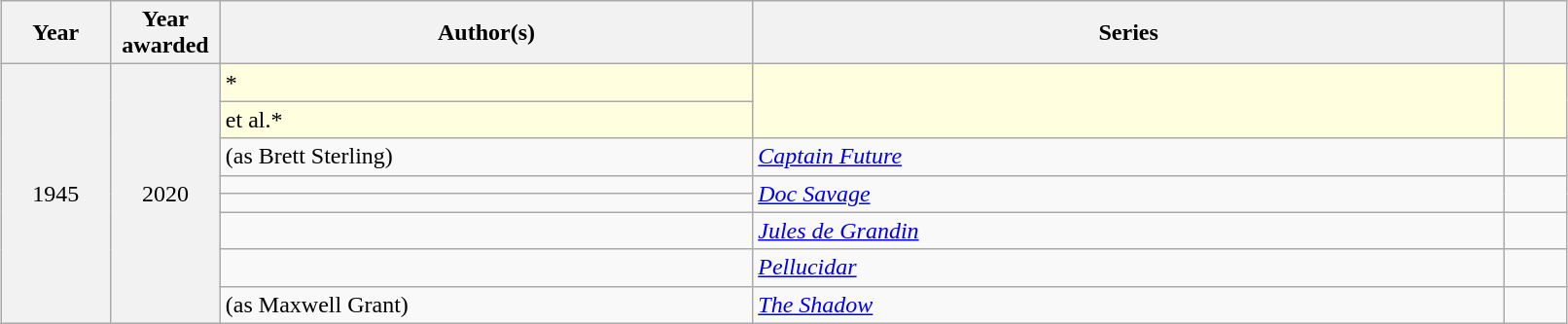<table class="sortable wikitable" width="85%" cellpadding="5" style="margin: 1em auto 1em auto">
<tr>
<th width="7%" scope="col">Year</th>
<th width="7%" scope="col">Year awarded</th>
<th width="34%" scope="col">Author(s)</th>
<th width="48%" scope="col">Series</th>
<th width="4%" scope="col" class="unsortable"></th>
</tr>
<tr style="background:lightyellow;">
<th scope="rowgroup" align="center" rowspan="8" style="font-weight:normal;">1945</th>
<th align="center" rowspan="8" style="font-weight:normal;">2020</th>
<td>*</td>
<td rowspan="2"></td>
<td rowspan="2" align="center"></td>
</tr>
<tr style="background:lightyellow;">
<td> et al.*</td>
</tr>
<tr>
<td> (as Brett Sterling)</td>
<td><em><a href='#'>Captain Future</a></em></td>
<td align="center"></td>
</tr>
<tr>
<td></td>
<td rowspan="2"><em><a href='#'>Doc Savage</a></em></td>
<td rowspan="2" align="center"></td>
</tr>
<tr>
<td></td>
</tr>
<tr>
<td></td>
<td><em><a href='#'>Jules de Grandin</a></em></td>
<td align="center"></td>
</tr>
<tr>
<td></td>
<td><em><a href='#'>Pellucidar</a></em></td>
<td align="center"></td>
</tr>
<tr>
<td> (as Maxwell Grant)</td>
<td><em><a href='#'>The Shadow</a></em></td>
<td align="center"></td>
</tr>
</table>
